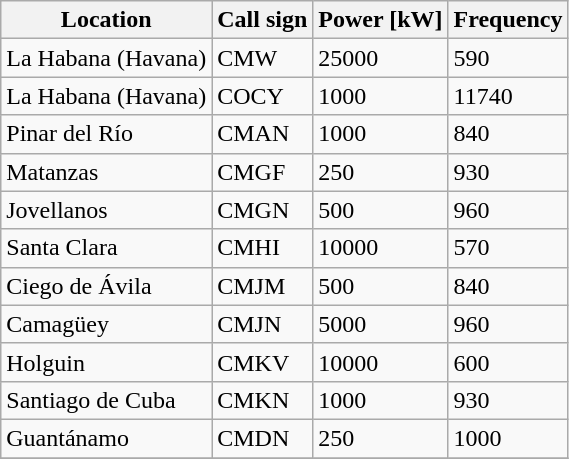<table class="wikitable sortable">
<tr>
<th>Location</th>
<th>Call sign</th>
<th>Power [kW]</th>
<th>Frequency</th>
</tr>
<tr>
<td>La Habana (Havana)</td>
<td>CMW</td>
<td>25000</td>
<td>590</td>
</tr>
<tr>
<td>La Habana (Havana)</td>
<td>COCY</td>
<td>1000</td>
<td>11740</td>
</tr>
<tr>
<td>Pinar del Río</td>
<td>CMAN</td>
<td>1000</td>
<td>840</td>
</tr>
<tr>
<td>Matanzas</td>
<td>CMGF</td>
<td>250</td>
<td>930</td>
</tr>
<tr>
<td>Jovellanos</td>
<td>CMGN</td>
<td>500</td>
<td>960</td>
</tr>
<tr>
<td>Santa Clara</td>
<td>CMHI</td>
<td>10000</td>
<td>570</td>
</tr>
<tr>
<td>Ciego de Ávila</td>
<td>CMJM</td>
<td>500</td>
<td>840</td>
</tr>
<tr>
<td>Camagüey</td>
<td>CMJN</td>
<td>5000</td>
<td>960</td>
</tr>
<tr>
<td>Holguin</td>
<td>CMKV</td>
<td>10000</td>
<td>600</td>
</tr>
<tr>
<td>Santiago de Cuba</td>
<td>CMKN</td>
<td>1000</td>
<td>930</td>
</tr>
<tr>
<td>Guantánamo</td>
<td>CMDN</td>
<td>250</td>
<td>1000</td>
</tr>
<tr>
</tr>
</table>
